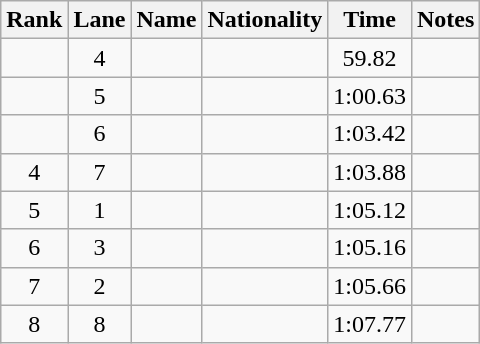<table class="wikitable sortable" style="text-align:center">
<tr>
<th>Rank</th>
<th>Lane</th>
<th>Name</th>
<th>Nationality</th>
<th>Time</th>
<th>Notes</th>
</tr>
<tr>
<td></td>
<td>4</td>
<td align=left></td>
<td align=left></td>
<td>59.82</td>
<td><strong></strong></td>
</tr>
<tr>
<td></td>
<td>5</td>
<td align=left></td>
<td align=left></td>
<td>1:00.63</td>
<td></td>
</tr>
<tr>
<td></td>
<td>6</td>
<td align=left></td>
<td align=left></td>
<td>1:03.42</td>
<td></td>
</tr>
<tr>
<td>4</td>
<td>7</td>
<td align=left></td>
<td align=left></td>
<td>1:03.88</td>
<td></td>
</tr>
<tr>
<td>5</td>
<td>1</td>
<td align=left></td>
<td align=left></td>
<td>1:05.12</td>
<td></td>
</tr>
<tr>
<td>6</td>
<td>3</td>
<td align=left></td>
<td align=left></td>
<td>1:05.16</td>
<td></td>
</tr>
<tr>
<td>7</td>
<td>2</td>
<td align=left></td>
<td align=left></td>
<td>1:05.66</td>
<td></td>
</tr>
<tr>
<td>8</td>
<td>8</td>
<td align=left></td>
<td align=left></td>
<td>1:07.77</td>
<td></td>
</tr>
</table>
